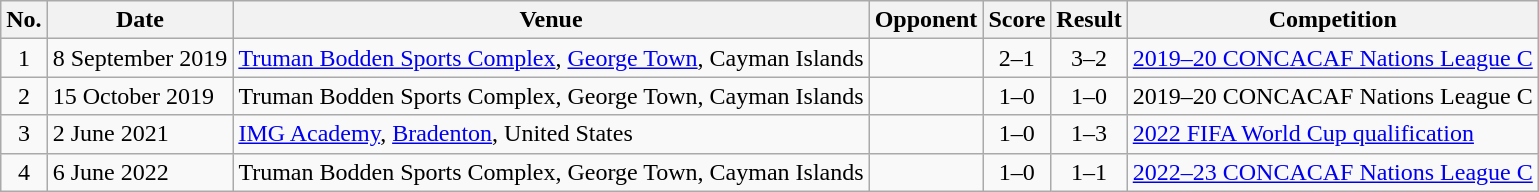<table class="wikitable sortable">
<tr>
<th scope="col">No.</th>
<th scope="col">Date</th>
<th scope="col">Venue</th>
<th scope="col">Opponent</th>
<th scope="col">Score</th>
<th scope="col">Result</th>
<th scope="col">Competition</th>
</tr>
<tr>
<td align="center">1</td>
<td>8 September 2019</td>
<td><a href='#'>Truman Bodden Sports Complex</a>, <a href='#'>George Town</a>, Cayman Islands</td>
<td></td>
<td align="center">2–1</td>
<td align="center">3–2</td>
<td><a href='#'>2019–20 CONCACAF Nations League C</a></td>
</tr>
<tr>
<td align="center">2</td>
<td>15 October 2019</td>
<td>Truman Bodden Sports Complex, George Town, Cayman Islands</td>
<td></td>
<td align="center">1–0</td>
<td align="center">1–0</td>
<td>2019–20 CONCACAF Nations League C</td>
</tr>
<tr>
<td align="center">3</td>
<td>2 June 2021</td>
<td><a href='#'>IMG Academy</a>, <a href='#'>Bradenton</a>, United States</td>
<td></td>
<td align="center">1–0</td>
<td align="center">1–3</td>
<td><a href='#'>2022 FIFA World Cup qualification</a></td>
</tr>
<tr>
<td align="center">4</td>
<td>6 June 2022</td>
<td>Truman Bodden Sports Complex, George Town, Cayman Islands</td>
<td></td>
<td align="center">1–0</td>
<td align="center">1–1</td>
<td><a href='#'>2022–23 CONCACAF Nations League C</a></td>
</tr>
</table>
